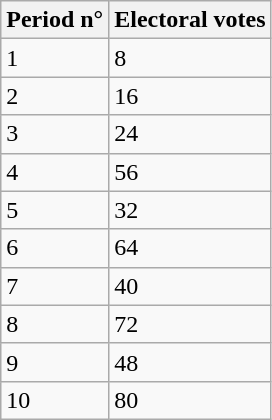<table class="wikitable">
<tr>
<th>Period n°</th>
<th>Electoral votes</th>
</tr>
<tr>
<td>1</td>
<td>8</td>
</tr>
<tr>
<td>2</td>
<td>16</td>
</tr>
<tr>
<td>3</td>
<td>24</td>
</tr>
<tr>
<td>4</td>
<td>56</td>
</tr>
<tr>
<td>5</td>
<td>32</td>
</tr>
<tr>
<td>6</td>
<td>64</td>
</tr>
<tr>
<td>7</td>
<td>40</td>
</tr>
<tr>
<td>8</td>
<td>72</td>
</tr>
<tr>
<td>9</td>
<td>48</td>
</tr>
<tr>
<td>10</td>
<td>80</td>
</tr>
</table>
